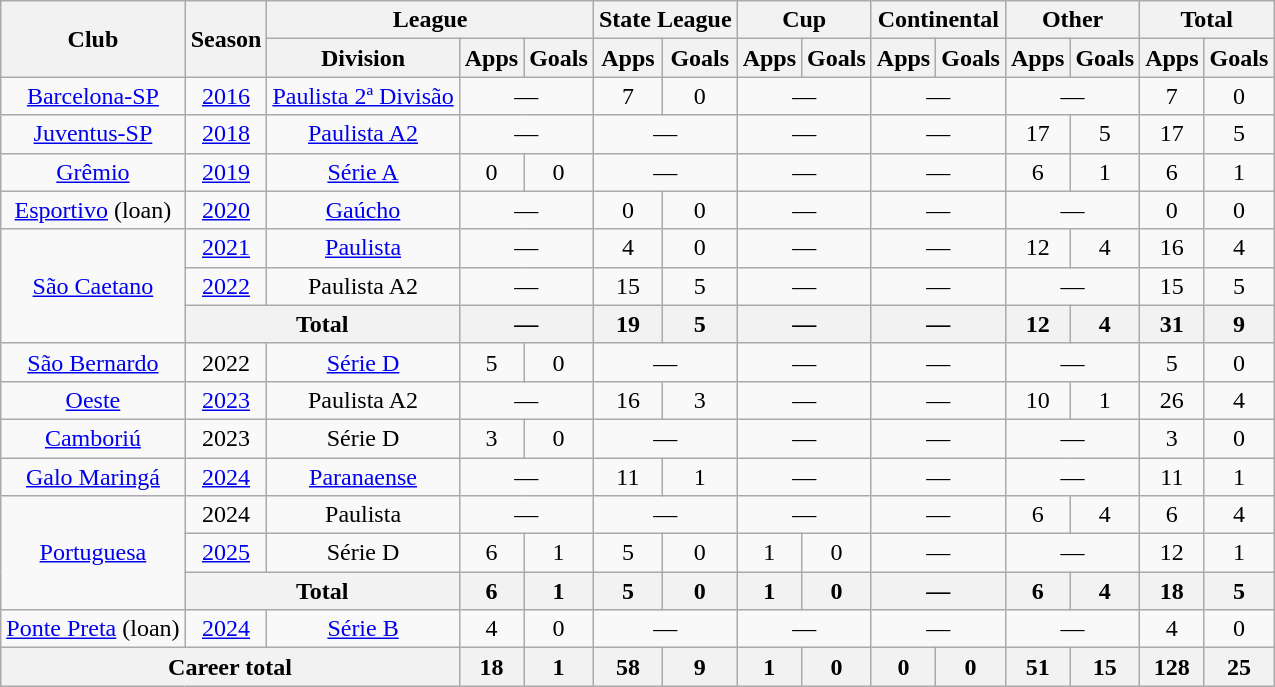<table class="wikitable" style="text-align: center;">
<tr>
<th rowspan="2">Club</th>
<th rowspan="2">Season</th>
<th colspan="3">League</th>
<th colspan="2">State League</th>
<th colspan="2">Cup</th>
<th colspan="2">Continental</th>
<th colspan="2">Other</th>
<th colspan="2">Total</th>
</tr>
<tr>
<th>Division</th>
<th>Apps</th>
<th>Goals</th>
<th>Apps</th>
<th>Goals</th>
<th>Apps</th>
<th>Goals</th>
<th>Apps</th>
<th>Goals</th>
<th>Apps</th>
<th>Goals</th>
<th>Apps</th>
<th>Goals</th>
</tr>
<tr>
<td valign="center"><a href='#'>Barcelona-SP</a></td>
<td><a href='#'>2016</a></td>
<td><a href='#'>Paulista 2ª Divisão</a></td>
<td colspan="2">—</td>
<td>7</td>
<td>0</td>
<td colspan="2">—</td>
<td colspan="2">—</td>
<td colspan="2">—</td>
<td>7</td>
<td>0</td>
</tr>
<tr>
<td valign="center"><a href='#'>Juventus-SP</a></td>
<td><a href='#'>2018</a></td>
<td><a href='#'>Paulista A2</a></td>
<td colspan="2">—</td>
<td colspan="2">—</td>
<td colspan="2">—</td>
<td colspan="2">—</td>
<td>17</td>
<td>5</td>
<td>17</td>
<td>5</td>
</tr>
<tr>
<td valign="center"><a href='#'>Grêmio</a></td>
<td><a href='#'>2019</a></td>
<td><a href='#'>Série A</a></td>
<td>0</td>
<td>0</td>
<td colspan="2">—</td>
<td colspan="2">—</td>
<td colspan="2">—</td>
<td>6</td>
<td>1</td>
<td>6</td>
<td>1</td>
</tr>
<tr>
<td valign="center"><a href='#'>Esportivo</a> (loan)</td>
<td><a href='#'>2020</a></td>
<td><a href='#'>Gaúcho</a></td>
<td colspan="2">—</td>
<td>0</td>
<td>0</td>
<td colspan="2">—</td>
<td colspan="2">—</td>
<td colspan="2">—</td>
<td>0</td>
<td>0</td>
</tr>
<tr>
<td rowspan="3" valign="center"><a href='#'>São Caetano</a></td>
<td><a href='#'>2021</a></td>
<td><a href='#'>Paulista</a></td>
<td colspan="2">—</td>
<td>4</td>
<td>0</td>
<td colspan="2">—</td>
<td colspan="2">—</td>
<td>12</td>
<td>4</td>
<td>16</td>
<td>4</td>
</tr>
<tr>
<td><a href='#'>2022</a></td>
<td>Paulista A2</td>
<td colspan="2">—</td>
<td>15</td>
<td>5</td>
<td colspan="2">—</td>
<td colspan="2">—</td>
<td colspan="2">—</td>
<td>15</td>
<td>5</td>
</tr>
<tr>
<th colspan="2">Total</th>
<th colspan="2">—</th>
<th>19</th>
<th>5</th>
<th colspan="2">—</th>
<th colspan="2">—</th>
<th>12</th>
<th>4</th>
<th>31</th>
<th>9</th>
</tr>
<tr>
<td valign="center"><a href='#'>São Bernardo</a></td>
<td>2022</td>
<td><a href='#'>Série D</a></td>
<td>5</td>
<td>0</td>
<td colspan="2">—</td>
<td colspan="2">—</td>
<td colspan="2">—</td>
<td colspan="2">—</td>
<td>5</td>
<td>0</td>
</tr>
<tr>
<td valign="center"><a href='#'>Oeste</a></td>
<td><a href='#'>2023</a></td>
<td>Paulista A2</td>
<td colspan="2">—</td>
<td>16</td>
<td>3</td>
<td colspan="2">—</td>
<td colspan="2">—</td>
<td>10</td>
<td>1</td>
<td>26</td>
<td>4</td>
</tr>
<tr>
<td valign="center"><a href='#'>Camboriú</a></td>
<td>2023</td>
<td>Série D</td>
<td>3</td>
<td>0</td>
<td colspan="2">—</td>
<td colspan="2">—</td>
<td colspan="2">—</td>
<td colspan="2">—</td>
<td>3</td>
<td>0</td>
</tr>
<tr>
<td valign="center"><a href='#'>Galo Maringá</a></td>
<td><a href='#'>2024</a></td>
<td><a href='#'>Paranaense</a></td>
<td colspan="2">—</td>
<td>11</td>
<td>1</td>
<td colspan="2">—</td>
<td colspan="2">—</td>
<td colspan="2">—</td>
<td>11</td>
<td>1</td>
</tr>
<tr>
<td rowspan="3" valign="center"><a href='#'>Portuguesa</a></td>
<td>2024</td>
<td>Paulista</td>
<td colspan="2">—</td>
<td colspan="2">—</td>
<td colspan="2">—</td>
<td colspan="2">—</td>
<td>6</td>
<td>4</td>
<td>6</td>
<td>4</td>
</tr>
<tr>
<td><a href='#'>2025</a></td>
<td>Série D</td>
<td>6</td>
<td>1</td>
<td>5</td>
<td>0</td>
<td>1</td>
<td>0</td>
<td colspan="2">—</td>
<td colspan="2">—</td>
<td>12</td>
<td>1</td>
</tr>
<tr>
<th colspan="2">Total</th>
<th>6</th>
<th>1</th>
<th>5</th>
<th>0</th>
<th>1</th>
<th>0</th>
<th colspan="2">—</th>
<th>6</th>
<th>4</th>
<th>18</th>
<th>5</th>
</tr>
<tr>
<td><a href='#'>Ponte Preta</a> (loan)</td>
<td><a href='#'>2024</a></td>
<td><a href='#'>Série B</a></td>
<td>4</td>
<td>0</td>
<td colspan="2">—</td>
<td colspan="2">—</td>
<td colspan="2">—</td>
<td colspan="2">—</td>
<td>4</td>
<td>0</td>
</tr>
<tr>
<th colspan="3"><strong>Career total</strong></th>
<th>18</th>
<th>1</th>
<th>58</th>
<th>9</th>
<th>1</th>
<th>0</th>
<th>0</th>
<th>0</th>
<th>51</th>
<th>15</th>
<th>128</th>
<th>25</th>
</tr>
</table>
